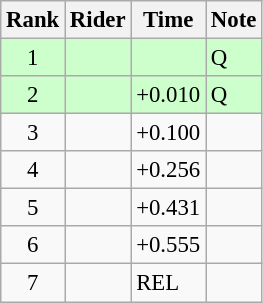<table class="wikitable" style="font-size:95%" style="text-align:center; width:35em;">
<tr>
<th>Rank</th>
<th>Rider</th>
<th>Time</th>
<th>Note</th>
</tr>
<tr bgcolor=ccffcc>
<td align=center>1</td>
<td align=left></td>
<td></td>
<td>Q</td>
</tr>
<tr bgcolor=ccffcc>
<td align=center>2</td>
<td align=left></td>
<td>+0.010</td>
<td>Q</td>
</tr>
<tr>
<td align=center>3</td>
<td align=left></td>
<td>+0.100</td>
<td></td>
</tr>
<tr>
<td align=center>4</td>
<td align=left></td>
<td>+0.256</td>
<td></td>
</tr>
<tr>
<td align=center>5</td>
<td align=left></td>
<td>+0.431</td>
<td></td>
</tr>
<tr>
<td align=center>6</td>
<td align=left></td>
<td>+0.555</td>
<td></td>
</tr>
<tr>
<td align=center>7</td>
<td align=left></td>
<td>REL</td>
<td></td>
</tr>
</table>
